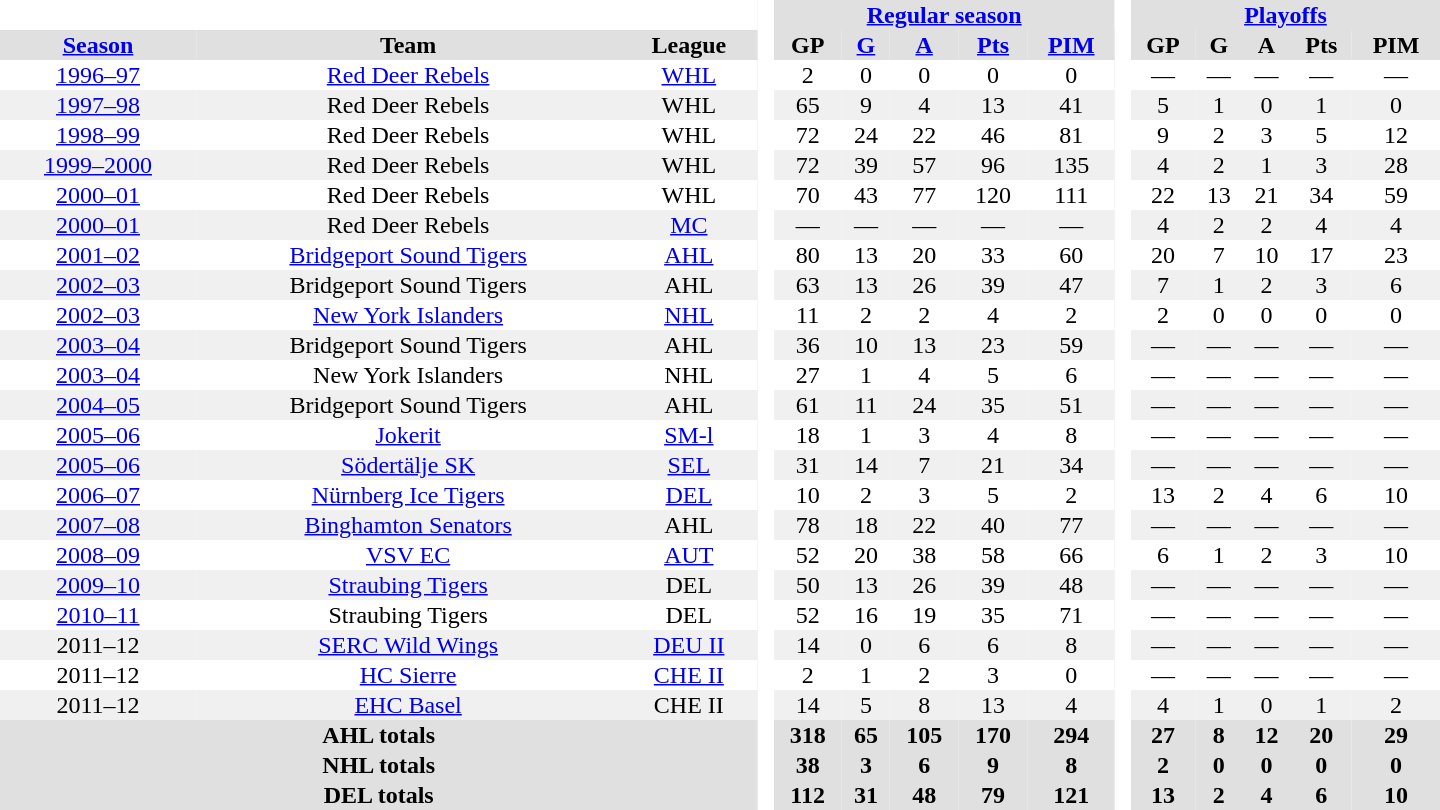<table border="0" cellpadding="1" cellspacing="0" style="text-align:center; width:60em">
<tr bgcolor="#e0e0e0">
<th colspan="3" bgcolor="#ffffff"> </th>
<th rowspan="99" bgcolor="#ffffff"> </th>
<th colspan="5"><a href='#'>Regular season</a></th>
<th rowspan="99" bgcolor="#ffffff"> </th>
<th colspan="5"><a href='#'>Playoffs</a></th>
</tr>
<tr bgcolor="#e0e0e0">
<th><a href='#'>Season</a></th>
<th>Team</th>
<th>League</th>
<th>GP</th>
<th><a href='#'>G</a></th>
<th><a href='#'>A</a></th>
<th><a href='#'>Pts</a></th>
<th><a href='#'>PIM</a></th>
<th>GP</th>
<th>G</th>
<th>A</th>
<th>Pts</th>
<th>PIM</th>
</tr>
<tr>
<td><a href='#'>1996–97</a></td>
<td><a href='#'>Red Deer Rebels</a></td>
<td><a href='#'>WHL</a></td>
<td>2</td>
<td>0</td>
<td>0</td>
<td>0</td>
<td>0</td>
<td>—</td>
<td>—</td>
<td>—</td>
<td>—</td>
<td>—</td>
</tr>
<tr bgcolor="#f0f0f0">
<td><a href='#'>1997–98</a></td>
<td>Red Deer Rebels</td>
<td>WHL</td>
<td>65</td>
<td>9</td>
<td>4</td>
<td>13</td>
<td>41</td>
<td>5</td>
<td>1</td>
<td>0</td>
<td>1</td>
<td>0</td>
</tr>
<tr>
<td><a href='#'>1998–99</a></td>
<td>Red Deer Rebels</td>
<td>WHL</td>
<td>72</td>
<td>24</td>
<td>22</td>
<td>46</td>
<td>81</td>
<td>9</td>
<td>2</td>
<td>3</td>
<td>5</td>
<td>12</td>
</tr>
<tr bgcolor="#f0f0f0">
<td><a href='#'>1999–2000</a></td>
<td>Red Deer Rebels</td>
<td>WHL</td>
<td>72</td>
<td>39</td>
<td>57</td>
<td>96</td>
<td>135</td>
<td>4</td>
<td>2</td>
<td>1</td>
<td>3</td>
<td>28</td>
</tr>
<tr>
<td><a href='#'>2000–01</a></td>
<td>Red Deer Rebels</td>
<td>WHL</td>
<td>70</td>
<td>43</td>
<td>77</td>
<td>120</td>
<td>111</td>
<td>22</td>
<td>13</td>
<td>21</td>
<td>34</td>
<td>59</td>
</tr>
<tr bgcolor="#f0f0f0">
<td><a href='#'>2000–01</a></td>
<td>Red Deer Rebels</td>
<td><a href='#'>MC</a></td>
<td>—</td>
<td>—</td>
<td>—</td>
<td>—</td>
<td>—</td>
<td>4</td>
<td>2</td>
<td>2</td>
<td>4</td>
<td>4</td>
</tr>
<tr>
<td><a href='#'>2001–02</a></td>
<td><a href='#'>Bridgeport Sound Tigers</a></td>
<td><a href='#'>AHL</a></td>
<td>80</td>
<td>13</td>
<td>20</td>
<td>33</td>
<td>60</td>
<td>20</td>
<td>7</td>
<td>10</td>
<td>17</td>
<td>23</td>
</tr>
<tr bgcolor="#f0f0f0">
<td><a href='#'>2002–03</a></td>
<td>Bridgeport Sound Tigers</td>
<td>AHL</td>
<td>63</td>
<td>13</td>
<td>26</td>
<td>39</td>
<td>47</td>
<td>7</td>
<td>1</td>
<td>2</td>
<td>3</td>
<td>6</td>
</tr>
<tr>
<td><a href='#'>2002–03</a></td>
<td><a href='#'>New York Islanders</a></td>
<td><a href='#'>NHL</a></td>
<td>11</td>
<td>2</td>
<td>2</td>
<td>4</td>
<td>2</td>
<td>2</td>
<td>0</td>
<td>0</td>
<td>0</td>
<td>0</td>
</tr>
<tr bgcolor="#f0f0f0">
<td><a href='#'>2003–04</a></td>
<td>Bridgeport Sound Tigers</td>
<td>AHL</td>
<td>36</td>
<td>10</td>
<td>13</td>
<td>23</td>
<td>59</td>
<td>—</td>
<td>—</td>
<td>—</td>
<td>—</td>
<td>—</td>
</tr>
<tr>
<td><a href='#'>2003–04</a></td>
<td>New York Islanders</td>
<td>NHL</td>
<td>27</td>
<td>1</td>
<td>4</td>
<td>5</td>
<td>6</td>
<td>—</td>
<td>—</td>
<td>—</td>
<td>—</td>
<td>—</td>
</tr>
<tr bgcolor="#f0f0f0">
<td><a href='#'>2004–05</a></td>
<td>Bridgeport Sound Tigers</td>
<td>AHL</td>
<td>61</td>
<td>11</td>
<td>24</td>
<td>35</td>
<td>51</td>
<td>—</td>
<td>—</td>
<td>—</td>
<td>—</td>
<td>—</td>
</tr>
<tr>
<td><a href='#'>2005–06</a></td>
<td><a href='#'>Jokerit</a></td>
<td><a href='#'>SM-l</a></td>
<td>18</td>
<td>1</td>
<td>3</td>
<td>4</td>
<td>8</td>
<td>—</td>
<td>—</td>
<td>—</td>
<td>—</td>
<td>—</td>
</tr>
<tr bgcolor="#f0f0f0">
<td><a href='#'>2005–06</a></td>
<td><a href='#'>Södertälje SK</a></td>
<td><a href='#'>SEL</a></td>
<td>31</td>
<td>14</td>
<td>7</td>
<td>21</td>
<td>34</td>
<td>—</td>
<td>—</td>
<td>—</td>
<td>—</td>
<td>—</td>
</tr>
<tr>
<td><a href='#'>2006–07</a></td>
<td><a href='#'>Nürnberg Ice Tigers</a></td>
<td><a href='#'>DEL</a></td>
<td>10</td>
<td>2</td>
<td>3</td>
<td>5</td>
<td>2</td>
<td>13</td>
<td>2</td>
<td>4</td>
<td>6</td>
<td>10</td>
</tr>
<tr bgcolor="#f0f0f0">
<td><a href='#'>2007–08</a></td>
<td><a href='#'>Binghamton Senators</a></td>
<td>AHL</td>
<td>78</td>
<td>18</td>
<td>22</td>
<td>40</td>
<td>77</td>
<td>—</td>
<td>—</td>
<td>—</td>
<td>—</td>
<td>—</td>
</tr>
<tr>
<td><a href='#'>2008–09</a></td>
<td><a href='#'>VSV EC</a></td>
<td><a href='#'>AUT</a></td>
<td>52</td>
<td>20</td>
<td>38</td>
<td>58</td>
<td>66</td>
<td>6</td>
<td>1</td>
<td>2</td>
<td>3</td>
<td>10</td>
</tr>
<tr bgcolor="#f0f0f0">
<td><a href='#'>2009–10</a></td>
<td><a href='#'>Straubing Tigers</a></td>
<td>DEL</td>
<td>50</td>
<td>13</td>
<td>26</td>
<td>39</td>
<td>48</td>
<td>—</td>
<td>—</td>
<td>—</td>
<td>—</td>
<td>—</td>
</tr>
<tr>
<td><a href='#'>2010–11</a></td>
<td>Straubing Tigers</td>
<td>DEL</td>
<td>52</td>
<td>16</td>
<td>19</td>
<td>35</td>
<td>71</td>
<td>—</td>
<td>—</td>
<td>—</td>
<td>—</td>
<td>—</td>
</tr>
<tr bgcolor="#f0f0f0">
<td>2011–12</td>
<td><a href='#'>SERC Wild Wings</a></td>
<td><a href='#'>DEU II</a></td>
<td>14</td>
<td>0</td>
<td>6</td>
<td>6</td>
<td>8</td>
<td>—</td>
<td>—</td>
<td>—</td>
<td>—</td>
<td>—</td>
</tr>
<tr>
<td>2011–12</td>
<td><a href='#'>HC Sierre</a></td>
<td><a href='#'>CHE II</a></td>
<td>2</td>
<td>1</td>
<td>2</td>
<td>3</td>
<td>0</td>
<td>—</td>
<td>—</td>
<td>—</td>
<td>—</td>
<td>—</td>
</tr>
<tr bgcolor="#f0f0f0">
<td>2011–12</td>
<td><a href='#'>EHC Basel</a></td>
<td>CHE II</td>
<td>14</td>
<td>5</td>
<td>8</td>
<td>13</td>
<td>4</td>
<td>4</td>
<td>1</td>
<td>0</td>
<td>1</td>
<td>2</td>
</tr>
<tr bgcolor="#e0e0e0">
<th colspan="3">AHL totals</th>
<th>318</th>
<th>65</th>
<th>105</th>
<th>170</th>
<th>294</th>
<th>27</th>
<th>8</th>
<th>12</th>
<th>20</th>
<th>29</th>
</tr>
<tr bgcolor="#e0e0e0">
<th colspan="3">NHL totals</th>
<th>38</th>
<th>3</th>
<th>6</th>
<th>9</th>
<th>8</th>
<th>2</th>
<th>0</th>
<th>0</th>
<th>0</th>
<th>0</th>
</tr>
<tr bgcolor="#e0e0e0">
<th colspan="3">DEL totals</th>
<th>112</th>
<th>31</th>
<th>48</th>
<th>79</th>
<th>121</th>
<th>13</th>
<th>2</th>
<th>4</th>
<th>6</th>
<th>10</th>
</tr>
</table>
